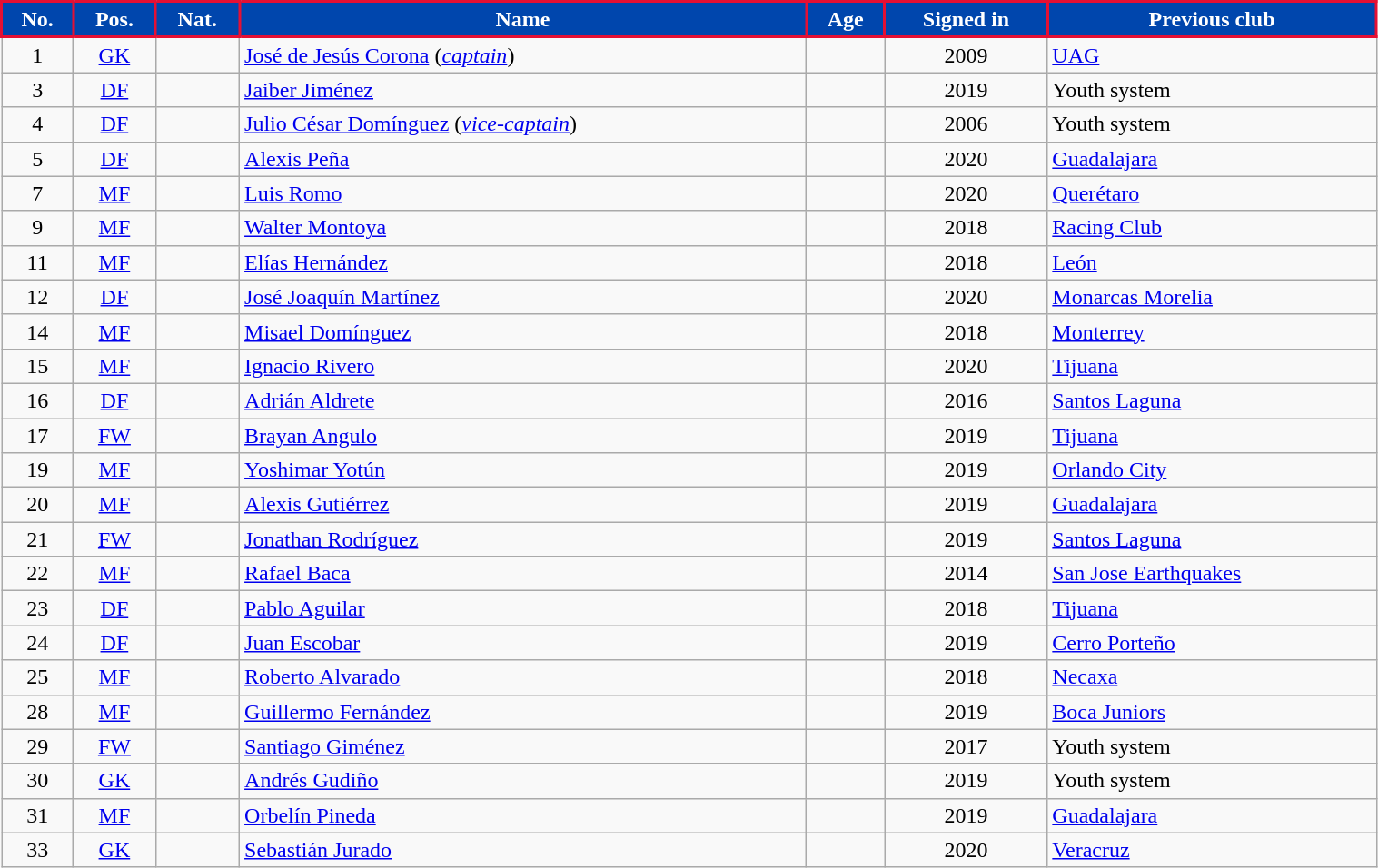<table class="wikitable" style="text-align:center; font-size:100%;width:80%;">
<tr>
<th style="background:#0046AD; color:#FFFFFF; border:2px solid #E41034;" scope=col>No.</th>
<th style="background:#0046AD; color:#FFFFFF; border:2px solid #E41034;" scope=col>Pos.</th>
<th style="background:#0046AD; color:#FFFFFF; border:2px solid #E41034;" scope=col>Nat.</th>
<th style="background:#0046AD; color:#FFFFFF; border:2px solid #E41034;" scope=col>Name</th>
<th style="background:#0046AD; color:#FFFFFF; border:2px solid #E41034;" scope=col>Age</th>
<th style="background:#0046AD; color:#FFFFFF; border:2px solid #E41034;" scope=col>Signed in</th>
<th style="background:#0046AD; color:#FFFFFF; border:2px solid #E41034;" scope=col>Previous club</th>
</tr>
<tr>
<td>1</td>
<td><a href='#'>GK</a></td>
<td></td>
<td align=left><a href='#'>José de Jesús Corona</a> (<em><a href='#'>captain</a></em>)</td>
<td></td>
<td>2009</td>
<td align=left> <a href='#'>UAG</a></td>
</tr>
<tr>
<td>3</td>
<td><a href='#'>DF</a></td>
<td></td>
<td align=left><a href='#'>Jaiber Jiménez</a></td>
<td></td>
<td>2019</td>
<td align=left>Youth system</td>
</tr>
<tr>
<td>4</td>
<td><a href='#'>DF</a></td>
<td></td>
<td align=left><a href='#'>Julio César Domínguez</a> (<em><a href='#'>vice-captain</a></em>)</td>
<td></td>
<td>2006</td>
<td align=left>Youth system</td>
</tr>
<tr>
<td>5</td>
<td><a href='#'>DF</a></td>
<td></td>
<td align=left><a href='#'>Alexis Peña</a></td>
<td></td>
<td>2020</td>
<td align=left> <a href='#'>Guadalajara</a></td>
</tr>
<tr>
<td>7</td>
<td><a href='#'>MF</a></td>
<td></td>
<td align=left><a href='#'>Luis Romo</a></td>
<td></td>
<td>2020</td>
<td align=left> <a href='#'>Querétaro</a></td>
</tr>
<tr>
<td>9</td>
<td><a href='#'>MF</a></td>
<td></td>
<td align=left><a href='#'>Walter Montoya</a></td>
<td></td>
<td>2018</td>
<td align=left> <a href='#'>Racing Club</a></td>
</tr>
<tr>
<td>11</td>
<td><a href='#'>MF</a></td>
<td></td>
<td align=left><a href='#'>Elías Hernández</a></td>
<td></td>
<td>2018</td>
<td align=left> <a href='#'>León</a></td>
</tr>
<tr>
<td>12</td>
<td><a href='#'>DF</a></td>
<td></td>
<td align=left><a href='#'>José Joaquín Martínez</a></td>
<td></td>
<td>2020</td>
<td align=left> <a href='#'>Monarcas Morelia</a></td>
</tr>
<tr>
<td>14</td>
<td><a href='#'>MF</a></td>
<td></td>
<td align=left><a href='#'>Misael Domínguez</a></td>
<td></td>
<td>2018</td>
<td align=left> <a href='#'>Monterrey</a></td>
</tr>
<tr>
<td>15</td>
<td><a href='#'>MF</a></td>
<td></td>
<td align=left><a href='#'>Ignacio Rivero</a></td>
<td></td>
<td>2020</td>
<td align=left> <a href='#'>Tijuana</a></td>
</tr>
<tr>
<td>16</td>
<td><a href='#'>DF</a></td>
<td></td>
<td align=left><a href='#'>Adrián Aldrete</a></td>
<td></td>
<td>2016</td>
<td align=left> <a href='#'>Santos Laguna</a></td>
</tr>
<tr>
<td>17</td>
<td><a href='#'>FW</a></td>
<td></td>
<td align=left><a href='#'>Brayan Angulo</a></td>
<td></td>
<td>2019</td>
<td align=left> <a href='#'>Tijuana</a></td>
</tr>
<tr>
<td>19</td>
<td><a href='#'>MF</a></td>
<td></td>
<td align=left><a href='#'>Yoshimar Yotún</a></td>
<td></td>
<td>2019</td>
<td align=left> <a href='#'>Orlando City</a></td>
</tr>
<tr>
<td>20</td>
<td><a href='#'>MF</a></td>
<td></td>
<td align=left><a href='#'>Alexis Gutiérrez</a></td>
<td></td>
<td>2019</td>
<td align=left> <a href='#'>Guadalajara</a></td>
</tr>
<tr>
<td>21</td>
<td><a href='#'>FW</a></td>
<td></td>
<td align=left><a href='#'>Jonathan Rodríguez</a></td>
<td></td>
<td>2019 </td>
<td align=left> <a href='#'>Santos Laguna</a></td>
</tr>
<tr>
<td>22</td>
<td><a href='#'>MF</a></td>
<td></td>
<td align=left><a href='#'>Rafael Baca</a></td>
<td></td>
<td>2014 </td>
<td align=left> <a href='#'>San Jose Earthquakes</a></td>
</tr>
<tr>
<td>23</td>
<td><a href='#'>DF</a></td>
<td></td>
<td align=left><a href='#'>Pablo Aguilar</a></td>
<td></td>
<td>2018</td>
<td align=left> <a href='#'>Tijuana</a></td>
</tr>
<tr>
<td>24</td>
<td><a href='#'>DF</a></td>
<td></td>
<td align=left><a href='#'>Juan Escobar</a></td>
<td></td>
<td>2019</td>
<td align=left> <a href='#'>Cerro Porteño</a></td>
</tr>
<tr>
<td>25</td>
<td><a href='#'>MF</a></td>
<td></td>
<td align=left><a href='#'>Roberto Alvarado</a></td>
<td></td>
<td>2018</td>
<td align=left> <a href='#'>Necaxa</a></td>
</tr>
<tr>
<td>28</td>
<td><a href='#'>MF</a></td>
<td></td>
<td align=left><a href='#'>Guillermo Fernández</a></td>
<td></td>
<td>2019</td>
<td align=left> <a href='#'>Boca Juniors</a></td>
</tr>
<tr>
<td>29</td>
<td><a href='#'>FW</a></td>
<td></td>
<td align=left><a href='#'>Santiago Giménez</a></td>
<td></td>
<td>2017</td>
<td align=left>Youth system</td>
</tr>
<tr>
<td>30</td>
<td><a href='#'>GK</a></td>
<td></td>
<td align=left><a href='#'>Andrés Gudiño</a></td>
<td></td>
<td>2019</td>
<td align=left>Youth system</td>
</tr>
<tr>
<td>31</td>
<td><a href='#'>MF</a></td>
<td></td>
<td align=left><a href='#'>Orbelín Pineda</a></td>
<td></td>
<td>2019 </td>
<td align=left> <a href='#'>Guadalajara</a></td>
</tr>
<tr>
<td>33</td>
<td><a href='#'>GK</a></td>
<td></td>
<td align=left><a href='#'>Sebastián Jurado</a></td>
<td></td>
<td>2020 </td>
<td align=left> <a href='#'>Veracruz</a></td>
</tr>
</table>
